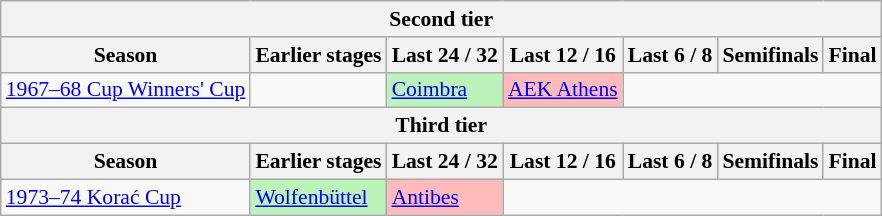<table class="wikitable" style="font-size:90%">
<tr>
<th colspan=7>Second tier</th>
</tr>
<tr>
<th>Season</th>
<th>Earlier stages</th>
<th>Last 24 / 32</th>
<th>Last 12 / 16</th>
<th>Last 6 / 8</th>
<th>Semifinals</th>
<th>Final</th>
</tr>
<tr>
<td><a href='#'>1967–68 Cup Winners' Cup</a></td>
<td></td>
<td bgcolor=#BBF3BB> <a href='#'>Coimbra</a></td>
<td bgcolor=#FFBBBB> <a href='#'>AEK Athens</a></td>
</tr>
<tr>
<th colspan=7>Third tier</th>
</tr>
<tr>
<th>Season</th>
<th>Earlier stages</th>
<th>Last 24 / 32</th>
<th>Last 12 / 16</th>
<th>Last 6 / 8</th>
<th>Semifinals</th>
<th>Final</th>
</tr>
<tr>
<td><a href='#'>1973–74 Korać Cup</a></td>
<td bgcolor=#BBF3BB> <a href='#'>Wolfenbüttel</a></td>
<td bgcolor=#FFBBBB> <a href='#'>Antibes</a></td>
</tr>
</table>
